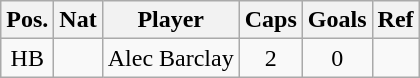<table class="wikitable"  style="text-align:center; border:1px #aaa solid;">
<tr>
<th>Pos.</th>
<th>Nat</th>
<th>Player</th>
<th>Caps</th>
<th>Goals</th>
<th>Ref</th>
</tr>
<tr>
<td>HB</td>
<td></td>
<td style="text-align:left;">Alec Barclay</td>
<td>2</td>
<td>0</td>
<td></td>
</tr>
</table>
